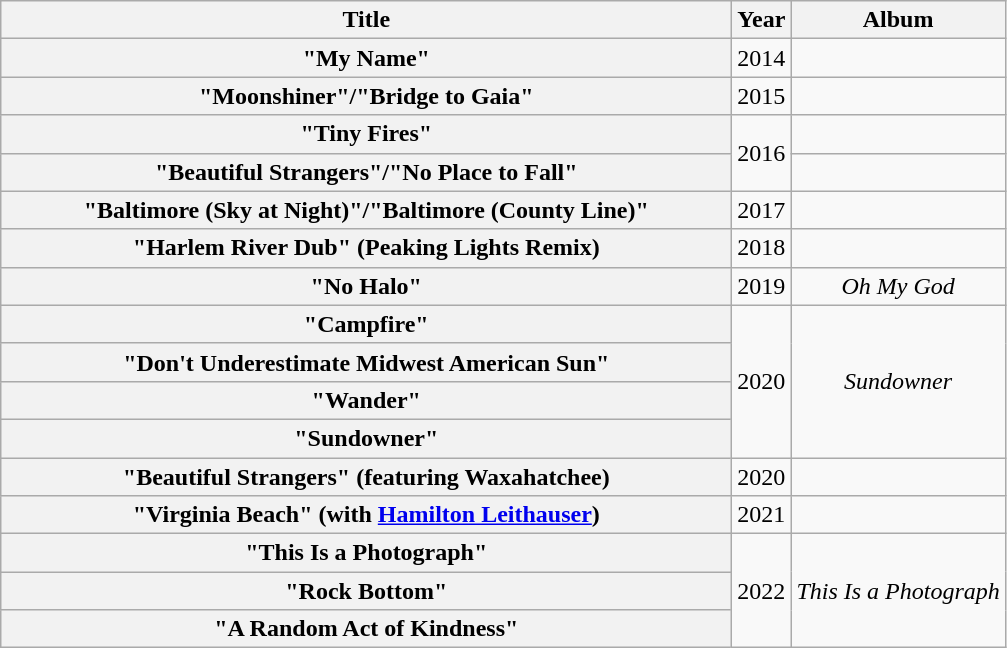<table class="wikitable plainrowheaders" style="text-align:center;">
<tr>
<th scope="col" style="width:30em;">Title</th>
<th scope="col">Year</th>
<th scope="col">Album</th>
</tr>
<tr>
<th scope="row">"My Name"</th>
<td>2014</td>
<td></td>
</tr>
<tr>
<th scope="row">"Moonshiner"/"Bridge to Gaia"</th>
<td>2015</td>
<td></td>
</tr>
<tr>
<th scope="row">"Tiny Fires"</th>
<td rowspan=2>2016</td>
<td></td>
</tr>
<tr>
<th scope="row">"Beautiful Strangers"/"No Place to Fall"</th>
<td></td>
</tr>
<tr>
<th scope="row">"Baltimore (Sky at Night)"/"Baltimore (County Line)"</th>
<td>2017</td>
<td></td>
</tr>
<tr>
<th scope="row">"Harlem River Dub" (Peaking Lights Remix)</th>
<td>2018</td>
<td></td>
</tr>
<tr>
<th scope="row">"No Halo"</th>
<td>2019</td>
<td><em>Oh My God</em></td>
</tr>
<tr>
<th scope="row">"Campfire"</th>
<td rowspan=4>2020</td>
<td rowspan=4><em>Sundowner</em></td>
</tr>
<tr>
<th scope="row">"Don't Underestimate Midwest American Sun"</th>
</tr>
<tr>
<th scope="row">"Wander"</th>
</tr>
<tr>
<th scope="row">"Sundowner"</th>
</tr>
<tr>
<th scope="row">"Beautiful Strangers" (featuring Waxahatchee)</th>
<td>2020</td>
<td></td>
</tr>
<tr>
<th scope="row">"Virginia Beach" (with <a href='#'>Hamilton Leithauser</a>)</th>
<td>2021</td>
<td></td>
</tr>
<tr>
<th scope="row">"This Is a Photograph"</th>
<td rowspan="3">2022</td>
<td rowspan="3"><em>This Is a Photograph</em></td>
</tr>
<tr>
<th scope="row">"Rock Bottom"</th>
</tr>
<tr>
<th scope="row">"A Random Act of Kindness"</th>
</tr>
</table>
